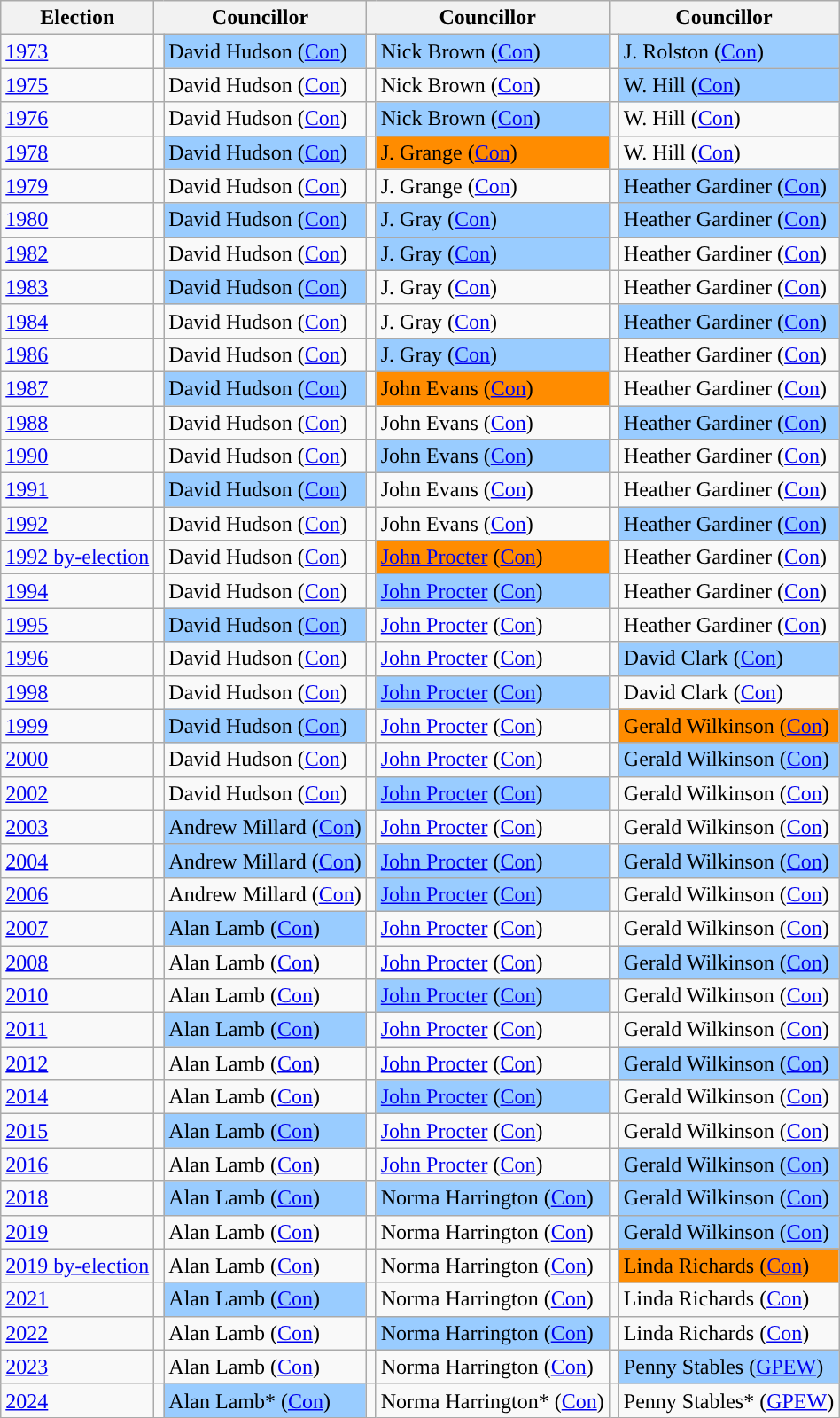<table class="wikitable">
<tr>
<th>Election</th>
<th colspan="2">Councillor</th>
<th colspan="2">Councillor</th>
<th colspan="2">Councillor</th>
</tr>
<tr>
<td><a href='#'>1973</a></td>
<td style="background-color: "></td>
<td style="background:#9cf;">David Hudson (<a href='#'>Con</a>)</td>
<td style="background-color: "></td>
<td style="background:#9cf;">Nick Brown (<a href='#'>Con</a>)</td>
<td style="background-color: "></td>
<td style="background:#9cf;">J. Rolston (<a href='#'>Con</a>)</td>
</tr>
<tr>
<td><a href='#'>1975</a></td>
<td style="background-color: "></td>
<td>David Hudson (<a href='#'>Con</a>)</td>
<td style="background-color: "></td>
<td>Nick Brown (<a href='#'>Con</a>)</td>
<td style="background-color: "></td>
<td style="background:#9cf;">W. Hill (<a href='#'>Con</a>)</td>
</tr>
<tr>
<td><a href='#'>1976</a></td>
<td style="background-color: "></td>
<td>David Hudson (<a href='#'>Con</a>)</td>
<td style="background-color: "></td>
<td style="background:#9cf;">Nick Brown (<a href='#'>Con</a>)</td>
<td style="background-color: "></td>
<td>W. Hill (<a href='#'>Con</a>)</td>
</tr>
<tr>
<td><a href='#'>1978</a></td>
<td style="background-color: "></td>
<td style="background:#9cf;">David Hudson (<a href='#'>Con</a>)</td>
<td style="background-color: "></td>
<td style="background:#ff8c00;">J. Grange (<a href='#'>Con</a>)</td>
<td style="background-color: "></td>
<td>W. Hill (<a href='#'>Con</a>)</td>
</tr>
<tr>
<td><a href='#'>1979</a></td>
<td style="background-color: "></td>
<td>David Hudson (<a href='#'>Con</a>)</td>
<td style="background-color: "></td>
<td>J. Grange (<a href='#'>Con</a>)</td>
<td style="background-color: "></td>
<td style="background:#9cf;">Heather Gardiner (<a href='#'>Con</a>)</td>
</tr>
<tr>
<td><a href='#'>1980</a></td>
<td style="background-color: "></td>
<td style="background:#9cf;">David Hudson (<a href='#'>Con</a>)</td>
<td style="background-color: "></td>
<td style="background:#9cf;">J. Gray (<a href='#'>Con</a>)</td>
<td style="background-color: "></td>
<td style="background:#9cf;">Heather Gardiner (<a href='#'>Con</a>)</td>
</tr>
<tr>
<td><a href='#'>1982</a></td>
<td style="background-color: "></td>
<td>David Hudson (<a href='#'>Con</a>)</td>
<td style="background-color: "></td>
<td style="background:#9cf;">J. Gray (<a href='#'>Con</a>)</td>
<td style="background-color: "></td>
<td>Heather Gardiner (<a href='#'>Con</a>)</td>
</tr>
<tr>
<td><a href='#'>1983</a></td>
<td style="background-color: "></td>
<td style="background:#9cf;">David Hudson (<a href='#'>Con</a>)</td>
<td style="background-color: "></td>
<td>J. Gray (<a href='#'>Con</a>)</td>
<td style="background-color: "></td>
<td>Heather Gardiner (<a href='#'>Con</a>)</td>
</tr>
<tr>
<td><a href='#'>1984</a></td>
<td style="background-color: "></td>
<td>David Hudson (<a href='#'>Con</a>)</td>
<td style="background-color: "></td>
<td>J. Gray (<a href='#'>Con</a>)</td>
<td style="background-color: "></td>
<td style="background:#9cf;">Heather Gardiner (<a href='#'>Con</a>)</td>
</tr>
<tr>
<td><a href='#'>1986</a></td>
<td style="background-color: "></td>
<td>David Hudson (<a href='#'>Con</a>)</td>
<td style="background-color: "></td>
<td style="background:#9cf;">J. Gray (<a href='#'>Con</a>)</td>
<td style="background-color: "></td>
<td>Heather Gardiner (<a href='#'>Con</a>)</td>
</tr>
<tr>
<td><a href='#'>1987</a></td>
<td style="background-color: "></td>
<td style="background:#9cf;">David Hudson (<a href='#'>Con</a>)</td>
<td style="background-color: "></td>
<td style="background:#ff8c00;">John Evans (<a href='#'>Con</a>)</td>
<td style="background-color: "></td>
<td>Heather Gardiner (<a href='#'>Con</a>)</td>
</tr>
<tr>
<td><a href='#'>1988</a></td>
<td style="background-color: "></td>
<td>David Hudson (<a href='#'>Con</a>)</td>
<td style="background-color: "></td>
<td>John Evans (<a href='#'>Con</a>)</td>
<td style="background-color: "></td>
<td style="background:#9cf;">Heather Gardiner (<a href='#'>Con</a>)</td>
</tr>
<tr>
<td><a href='#'>1990</a></td>
<td style="background-color: "></td>
<td>David Hudson (<a href='#'>Con</a>)</td>
<td style="background-color: "></td>
<td style="background:#9cf;">John Evans (<a href='#'>Con</a>)</td>
<td style="background-color: "></td>
<td>Heather Gardiner (<a href='#'>Con</a>)</td>
</tr>
<tr>
<td><a href='#'>1991</a></td>
<td style="background-color: "></td>
<td style="background:#9cf;">David Hudson (<a href='#'>Con</a>)</td>
<td style="background-color: "></td>
<td>John Evans (<a href='#'>Con</a>)</td>
<td style="background-color: "></td>
<td>Heather Gardiner (<a href='#'>Con</a>)</td>
</tr>
<tr>
<td><a href='#'>1992</a></td>
<td style="background-color: "></td>
<td>David Hudson (<a href='#'>Con</a>)</td>
<td style="background-color: "></td>
<td>John Evans (<a href='#'>Con</a>)</td>
<td style="background-color: "></td>
<td style="background:#9cf;">Heather Gardiner (<a href='#'>Con</a>)</td>
</tr>
<tr>
<td><a href='#'>1992 by-election</a></td>
<td style="background-color: "></td>
<td>David Hudson (<a href='#'>Con</a>)</td>
<td style="background-color: "></td>
<td style="background:#ff8c00;"><a href='#'>John Procter</a> (<a href='#'>Con</a>)</td>
<td style="background-color: "></td>
<td>Heather Gardiner (<a href='#'>Con</a>)</td>
</tr>
<tr>
<td><a href='#'>1994</a></td>
<td style="background-color: "></td>
<td>David Hudson (<a href='#'>Con</a>)</td>
<td style="background-color: "></td>
<td style="background:#9cf;"><a href='#'>John Procter</a> (<a href='#'>Con</a>)</td>
<td style="background-color: "></td>
<td>Heather Gardiner (<a href='#'>Con</a>)</td>
</tr>
<tr>
<td><a href='#'>1995</a></td>
<td style="background-color: "></td>
<td style="background:#9cf;">David Hudson (<a href='#'>Con</a>)</td>
<td style="background-color: "></td>
<td><a href='#'>John Procter</a> (<a href='#'>Con</a>)</td>
<td style="background-color: "></td>
<td>Heather Gardiner (<a href='#'>Con</a>)</td>
</tr>
<tr>
<td><a href='#'>1996</a></td>
<td style="background-color: "></td>
<td>David Hudson (<a href='#'>Con</a>)</td>
<td style="background-color: "></td>
<td><a href='#'>John Procter</a> (<a href='#'>Con</a>)</td>
<td style="background-color: "></td>
<td style="background:#9cf;">David Clark (<a href='#'>Con</a>)</td>
</tr>
<tr>
<td><a href='#'>1998</a></td>
<td style="background-color: "></td>
<td>David Hudson (<a href='#'>Con</a>)</td>
<td style="background-color: "></td>
<td style="background:#9cf;"><a href='#'>John Procter</a> (<a href='#'>Con</a>)</td>
<td style="background-color: "></td>
<td>David Clark (<a href='#'>Con</a>)</td>
</tr>
<tr>
<td><a href='#'>1999</a></td>
<td style="background-color: "></td>
<td style="background:#9cf;">David Hudson (<a href='#'>Con</a>)</td>
<td style="background-color: "></td>
<td><a href='#'>John Procter</a> (<a href='#'>Con</a>)</td>
<td style="background-color: "></td>
<td style="background:#ff8c00;">Gerald Wilkinson (<a href='#'>Con</a>)</td>
</tr>
<tr>
<td><a href='#'>2000</a></td>
<td style="background-color: "></td>
<td>David Hudson (<a href='#'>Con</a>)</td>
<td style="background-color: "></td>
<td><a href='#'>John Procter</a> (<a href='#'>Con</a>)</td>
<td style="background-color: "></td>
<td style="background:#9cf;">Gerald Wilkinson (<a href='#'>Con</a>)</td>
</tr>
<tr>
<td><a href='#'>2002</a></td>
<td style="background-color: "></td>
<td>David Hudson (<a href='#'>Con</a>)</td>
<td style="background-color: "></td>
<td style="background:#9cf;"><a href='#'>John Procter</a> (<a href='#'>Con</a>)</td>
<td style="background-color: "></td>
<td>Gerald Wilkinson (<a href='#'>Con</a>)</td>
</tr>
<tr>
<td><a href='#'>2003</a></td>
<td style="background-color: "></td>
<td style="background:#9cf;">Andrew Millard (<a href='#'>Con</a>)</td>
<td style="background-color: "></td>
<td><a href='#'>John Procter</a> (<a href='#'>Con</a>)</td>
<td style="background-color: "></td>
<td>Gerald Wilkinson (<a href='#'>Con</a>)</td>
</tr>
<tr>
<td><a href='#'>2004</a></td>
<td style="background-color: "></td>
<td style="background:#9cf;">Andrew Millard (<a href='#'>Con</a>)</td>
<td style="background-color: "></td>
<td style="background:#9cf;"><a href='#'>John Procter</a> (<a href='#'>Con</a>)</td>
<td style="background-color: "></td>
<td style="background:#9cf;">Gerald Wilkinson (<a href='#'>Con</a>)</td>
</tr>
<tr>
<td><a href='#'>2006</a></td>
<td style="background-color: "></td>
<td>Andrew Millard (<a href='#'>Con</a>)</td>
<td style="background-color: "></td>
<td style="background:#9cf;"><a href='#'>John Procter</a> (<a href='#'>Con</a>)</td>
<td style="background-color: "></td>
<td>Gerald Wilkinson (<a href='#'>Con</a>)</td>
</tr>
<tr>
<td><a href='#'>2007</a></td>
<td style="background-color: "></td>
<td style="background:#9cf;">Alan Lamb (<a href='#'>Con</a>)</td>
<td style="background-color: "></td>
<td><a href='#'>John Procter</a> (<a href='#'>Con</a>)</td>
<td style="background-color: "></td>
<td>Gerald Wilkinson (<a href='#'>Con</a>)</td>
</tr>
<tr>
<td><a href='#'>2008</a></td>
<td style="background-color: "></td>
<td>Alan Lamb (<a href='#'>Con</a>)</td>
<td style="background-color: "></td>
<td><a href='#'>John Procter</a> (<a href='#'>Con</a>)</td>
<td style="background-color: "></td>
<td style="background:#9cf;">Gerald Wilkinson (<a href='#'>Con</a>)</td>
</tr>
<tr>
<td><a href='#'>2010</a></td>
<td style="background-color: "></td>
<td>Alan Lamb (<a href='#'>Con</a>)</td>
<td style="background-color: "></td>
<td style="background:#9cf;"><a href='#'>John Procter</a> (<a href='#'>Con</a>)</td>
<td style="background-color: "></td>
<td>Gerald Wilkinson (<a href='#'>Con</a>)</td>
</tr>
<tr>
<td><a href='#'>2011</a></td>
<td style="background-color: "></td>
<td style="background:#9cf;">Alan Lamb (<a href='#'>Con</a>)</td>
<td style="background-color: "></td>
<td><a href='#'>John Procter</a> (<a href='#'>Con</a>)</td>
<td style="background-color: "></td>
<td>Gerald Wilkinson (<a href='#'>Con</a>)</td>
</tr>
<tr>
<td><a href='#'>2012</a></td>
<td style="background-color: "></td>
<td>Alan Lamb (<a href='#'>Con</a>)</td>
<td style="background-color: "></td>
<td><a href='#'>John Procter</a> (<a href='#'>Con</a>)</td>
<td style="background-color: "></td>
<td style="background:#9cf;">Gerald Wilkinson (<a href='#'>Con</a>)</td>
</tr>
<tr>
<td><a href='#'>2014</a></td>
<td style="background-color: "></td>
<td>Alan Lamb (<a href='#'>Con</a>)</td>
<td style="background-color: "></td>
<td style="background:#9cf;"><a href='#'>John Procter</a> (<a href='#'>Con</a>)</td>
<td style="background-color: "></td>
<td>Gerald Wilkinson (<a href='#'>Con</a>)</td>
</tr>
<tr>
<td><a href='#'>2015</a></td>
<td style="background-color: "></td>
<td style="background:#9cf;">Alan Lamb (<a href='#'>Con</a>)</td>
<td style="background-color: "></td>
<td><a href='#'>John Procter</a> (<a href='#'>Con</a>)</td>
<td style="background-color: "></td>
<td>Gerald Wilkinson (<a href='#'>Con</a>)</td>
</tr>
<tr>
<td><a href='#'>2016</a></td>
<td style="background-color: "></td>
<td>Alan Lamb (<a href='#'>Con</a>)</td>
<td style="background-color: "></td>
<td><a href='#'>John Procter</a> (<a href='#'>Con</a>)</td>
<td style="background-color: "></td>
<td style="background:#9cf;">Gerald Wilkinson (<a href='#'>Con</a>)</td>
</tr>
<tr>
<td><a href='#'>2018</a></td>
<td style="background-color: "></td>
<td style="background:#9cf;">Alan Lamb (<a href='#'>Con</a>)</td>
<td style="background-color: "></td>
<td style="background:#9cf;">Norma Harrington (<a href='#'>Con</a>)</td>
<td style="background-color: "></td>
<td style="background:#9cf;">Gerald Wilkinson (<a href='#'>Con</a>)</td>
</tr>
<tr>
<td><a href='#'>2019</a></td>
<td style="background-color: "></td>
<td>Alan Lamb (<a href='#'>Con</a>)</td>
<td style="background-color: "></td>
<td>Norma Harrington (<a href='#'>Con</a>)</td>
<td style="background-color: "></td>
<td style="background:#9cf;">Gerald Wilkinson (<a href='#'>Con</a>)</td>
</tr>
<tr>
<td><a href='#'>2019 by-election</a></td>
<td style="background-color: "></td>
<td>Alan Lamb (<a href='#'>Con</a>)</td>
<td style="background-color: "></td>
<td>Norma Harrington (<a href='#'>Con</a>)</td>
<td style="background-color: "></td>
<td style="background:#ff8c00;">Linda Richards (<a href='#'>Con</a>)</td>
</tr>
<tr>
<td><a href='#'>2021</a></td>
<td style="background-color: "></td>
<td style="background:#9cf;">Alan Lamb (<a href='#'>Con</a>)</td>
<td style="background-color: "></td>
<td>Norma Harrington (<a href='#'>Con</a>)</td>
<td style="background-color: "></td>
<td>Linda Richards (<a href='#'>Con</a>)</td>
</tr>
<tr>
<td><a href='#'>2022</a></td>
<td style="background-color: "></td>
<td ">Alan Lamb (<a href='#'>Con</a>)</td>
<td style="background-color: "></td>
<td style="background:#9cf">Norma Harrington (<a href='#'>Con</a>)</td>
<td style="background-color: "></td>
<td>Linda Richards (<a href='#'>Con</a>)</td>
</tr>
<tr>
<td><a href='#'>2023</a></td>
<td style="background-color: "></td>
<td ">Alan Lamb (<a href='#'>Con</a>)</td>
<td style="background-color: "></td>
<td>Norma Harrington (<a href='#'>Con</a>)</td>
<td style="background-color: "></td>
<td style="background:#9cf">Penny Stables (<a href='#'>GPEW</a>)</td>
</tr>
<tr>
<td><a href='#'>2024</a></td>
<td style="background-color: "></td>
<td style="background:#9cf">Alan Lamb* (<a href='#'>Con</a>)</td>
<td style="background-color: "></td>
<td>Norma Harrington* (<a href='#'>Con</a>)</td>
<td style="background-color: "></td>
<td>Penny Stables* (<a href='#'>GPEW</a>)</td>
</tr>
</table>
